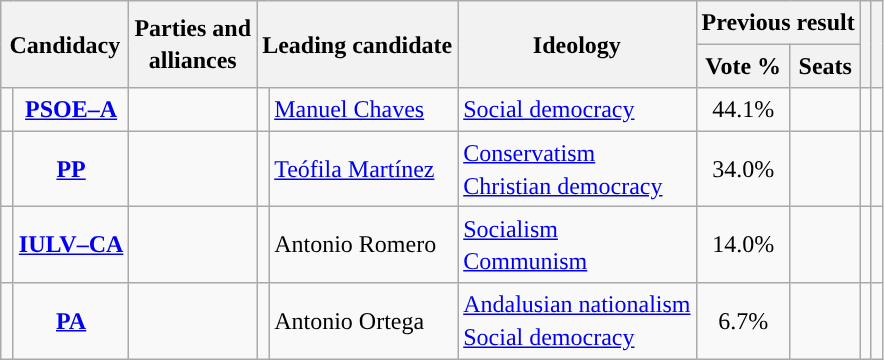<table class="wikitable" style="line-height:1.35em; text-align:left;">
<tr>
<th colspan="2" rowspan="2">Candidacy</th>
<th rowspan="2">Parties and<br>alliances</th>
<th colspan="2" rowspan="2">Leading candidate</th>
<th rowspan="2">Ideology</th>
<th colspan="2">Previous result</th>
<th rowspan="2"></th>
<th rowspan="2"></th>
</tr>
<tr>
<th>Vote %</th>
<th>Seats</th>
</tr>
<tr>
<td width="1" style="color:inherit;background:"></td>
<td align="center"><strong><a href='#'>PSOE–A</a></strong></td>
<td></td>
<td></td>
<td><a href='#'>Manuel Chaves</a></td>
<td><a href='#'>Social democracy</a></td>
<td align="center">44.1%</td>
<td></td>
<td></td>
<td></td>
</tr>
<tr>
<td style="color:inherit;background:"></td>
<td align="center"><strong><a href='#'>PP</a></strong></td>
<td></td>
<td></td>
<td><a href='#'>Teófila Martínez</a></td>
<td><a href='#'>Conservatism</a><br><a href='#'>Christian democracy</a></td>
<td align="center">34.0%</td>
<td></td>
<td></td>
<td></td>
</tr>
<tr>
<td style="color:inherit;background:"></td>
<td align="center"><strong><a href='#'>IULV–CA</a></strong></td>
<td></td>
<td></td>
<td>Antonio Romero</td>
<td><a href='#'>Socialism</a><br><a href='#'>Communism</a></td>
<td align="center">14.0%</td>
<td></td>
<td></td>
<td></td>
</tr>
<tr>
<td style="color:inherit;background:"></td>
<td align="center"><strong><a href='#'>PA</a></strong></td>
<td></td>
<td></td>
<td>Antonio Ortega</td>
<td><a href='#'>Andalusian nationalism</a><br><a href='#'>Social democracy</a></td>
<td align="center">6.7%</td>
<td></td>
<td></td>
<td></td>
</tr>
</table>
